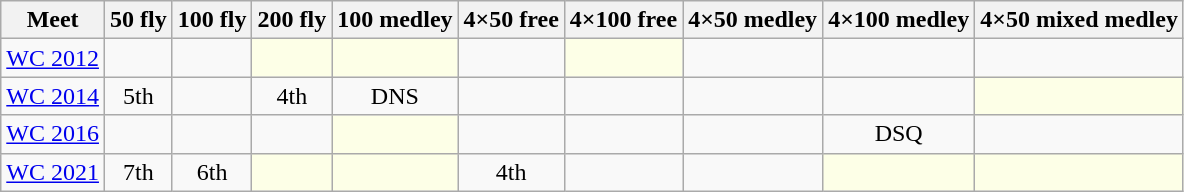<table class="sortable wikitable">
<tr>
<th>Meet</th>
<th class="unsortable">50 fly</th>
<th class="unsortable">100 fly</th>
<th class="unsortable">200 fly</th>
<th class="unsortable">100 medley</th>
<th class="unsortable">4×50 free</th>
<th class="unsortable">4×100 free</th>
<th class="unsortable">4×50 medley</th>
<th class="unsortable">4×100 medley</th>
<th class="unsortable">4×50 mixed medley</th>
</tr>
<tr>
<td><a href='#'>WC 2012</a></td>
<td align="center"></td>
<td align="center"></td>
<td style="background:#fdffe7"></td>
<td style="background:#fdffe7"></td>
<td></td>
<td style="background:#fdffe7"></td>
<td></td>
<td align="center"></td>
<td></td>
</tr>
<tr>
<td><a href='#'>WC 2014</a></td>
<td align="center">5th</td>
<td align="center"></td>
<td align="center">4th</td>
<td align="center">DNS</td>
<td align="center"></td>
<td align="center"></td>
<td align="center"></td>
<td align="center"></td>
<td style="background:#fdffe7"></td>
</tr>
<tr>
<td><a href='#'>WC 2016</a></td>
<td align="center"></td>
<td align="center"></td>
<td align="center"></td>
<td style="background:#fdffe7"></td>
<td align="center"></td>
<td align="center"></td>
<td align="center"></td>
<td align="center">DSQ</td>
<td align="center"></td>
</tr>
<tr>
<td><a href='#'>WC 2021</a></td>
<td align="center">7th</td>
<td align="center">6th</td>
<td style="background:#fdffe7"></td>
<td style="background:#fdffe7"></td>
<td align="center">4th</td>
<td align="center"></td>
<td align="center"></td>
<td style="background:#fdffe7"></td>
<td style="background:#fdffe7"></td>
</tr>
</table>
